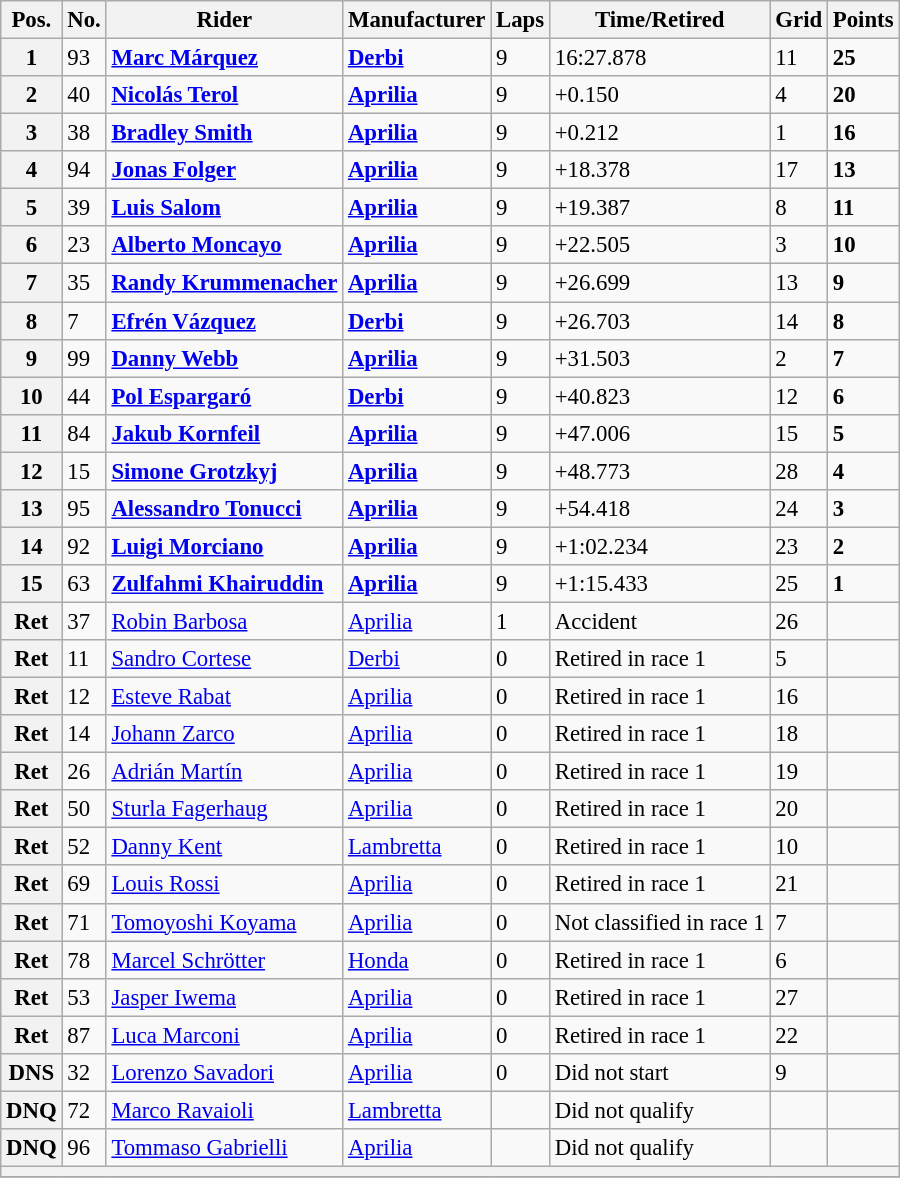<table class="wikitable" style="font-size: 95%;">
<tr>
<th>Pos.</th>
<th>No.</th>
<th>Rider</th>
<th>Manufacturer</th>
<th>Laps</th>
<th>Time/Retired</th>
<th>Grid</th>
<th>Points</th>
</tr>
<tr>
<th>1</th>
<td>93</td>
<td> <strong><a href='#'>Marc Márquez</a></strong></td>
<td><strong><a href='#'>Derbi</a></strong></td>
<td>9</td>
<td>16:27.878</td>
<td>11</td>
<td><strong>25</strong></td>
</tr>
<tr>
<th>2</th>
<td>40</td>
<td> <strong><a href='#'>Nicolás Terol</a></strong></td>
<td><strong><a href='#'>Aprilia</a></strong></td>
<td>9</td>
<td>+0.150</td>
<td>4</td>
<td><strong>20</strong></td>
</tr>
<tr>
<th>3</th>
<td>38</td>
<td> <strong><a href='#'>Bradley Smith</a></strong></td>
<td><strong><a href='#'>Aprilia</a></strong></td>
<td>9</td>
<td>+0.212</td>
<td>1</td>
<td><strong>16</strong></td>
</tr>
<tr>
<th>4</th>
<td>94</td>
<td> <strong><a href='#'>Jonas Folger</a></strong></td>
<td><strong><a href='#'>Aprilia</a></strong></td>
<td>9</td>
<td>+18.378</td>
<td>17</td>
<td><strong>13</strong></td>
</tr>
<tr>
<th>5</th>
<td>39</td>
<td> <strong><a href='#'>Luis Salom</a></strong></td>
<td><strong><a href='#'>Aprilia</a></strong></td>
<td>9</td>
<td>+19.387</td>
<td>8</td>
<td><strong>11</strong></td>
</tr>
<tr>
<th>6</th>
<td>23</td>
<td> <strong><a href='#'>Alberto Moncayo</a></strong></td>
<td><strong><a href='#'>Aprilia</a></strong></td>
<td>9</td>
<td>+22.505</td>
<td>3</td>
<td><strong>10</strong></td>
</tr>
<tr>
<th>7</th>
<td>35</td>
<td> <strong><a href='#'>Randy Krummenacher</a></strong></td>
<td><strong><a href='#'>Aprilia</a></strong></td>
<td>9</td>
<td>+26.699</td>
<td>13</td>
<td><strong>9</strong></td>
</tr>
<tr>
<th>8</th>
<td>7</td>
<td> <strong><a href='#'>Efrén Vázquez</a></strong></td>
<td><strong><a href='#'>Derbi</a></strong></td>
<td>9</td>
<td>+26.703</td>
<td>14</td>
<td><strong>8</strong></td>
</tr>
<tr>
<th>9</th>
<td>99</td>
<td> <strong><a href='#'>Danny Webb</a></strong></td>
<td><strong><a href='#'>Aprilia</a></strong></td>
<td>9</td>
<td>+31.503</td>
<td>2</td>
<td><strong>7</strong></td>
</tr>
<tr>
<th>10</th>
<td>44</td>
<td> <strong><a href='#'>Pol Espargaró</a></strong></td>
<td><strong><a href='#'>Derbi</a></strong></td>
<td>9</td>
<td>+40.823</td>
<td>12</td>
<td><strong>6</strong></td>
</tr>
<tr>
<th>11</th>
<td>84</td>
<td> <strong><a href='#'>Jakub Kornfeil</a></strong></td>
<td><strong><a href='#'>Aprilia</a></strong></td>
<td>9</td>
<td>+47.006</td>
<td>15</td>
<td><strong>5</strong></td>
</tr>
<tr>
<th>12</th>
<td>15</td>
<td> <strong><a href='#'>Simone Grotzkyj</a></strong></td>
<td><strong><a href='#'>Aprilia</a></strong></td>
<td>9</td>
<td>+48.773</td>
<td>28</td>
<td><strong>4</strong></td>
</tr>
<tr>
<th>13</th>
<td>95</td>
<td> <strong><a href='#'>Alessandro Tonucci</a></strong></td>
<td><strong><a href='#'>Aprilia</a></strong></td>
<td>9</td>
<td>+54.418</td>
<td>24</td>
<td><strong>3</strong></td>
</tr>
<tr>
<th>14</th>
<td>92</td>
<td> <strong><a href='#'>Luigi Morciano</a></strong></td>
<td><strong><a href='#'>Aprilia</a></strong></td>
<td>9</td>
<td>+1:02.234</td>
<td>23</td>
<td><strong>2</strong></td>
</tr>
<tr>
<th>15</th>
<td>63</td>
<td> <strong><a href='#'>Zulfahmi Khairuddin</a></strong></td>
<td><strong><a href='#'>Aprilia</a></strong></td>
<td>9</td>
<td>+1:15.433</td>
<td>25</td>
<td><strong>1</strong></td>
</tr>
<tr>
<th>Ret</th>
<td>37</td>
<td> <a href='#'>Robin Barbosa</a></td>
<td><a href='#'>Aprilia</a></td>
<td>1</td>
<td>Accident</td>
<td>26</td>
<td></td>
</tr>
<tr>
<th>Ret</th>
<td>11</td>
<td> <a href='#'>Sandro Cortese</a></td>
<td><a href='#'>Derbi</a></td>
<td>0</td>
<td>Retired in race 1</td>
<td>5</td>
<td></td>
</tr>
<tr>
<th>Ret</th>
<td>12</td>
<td> <a href='#'>Esteve Rabat</a></td>
<td><a href='#'>Aprilia</a></td>
<td>0</td>
<td>Retired in race 1</td>
<td>16</td>
<td></td>
</tr>
<tr>
<th>Ret</th>
<td>14</td>
<td> <a href='#'>Johann Zarco</a></td>
<td><a href='#'>Aprilia</a></td>
<td>0</td>
<td>Retired in race 1</td>
<td>18</td>
<td></td>
</tr>
<tr>
<th>Ret</th>
<td>26</td>
<td> <a href='#'>Adrián Martín</a></td>
<td><a href='#'>Aprilia</a></td>
<td>0</td>
<td>Retired in race 1</td>
<td>19</td>
<td></td>
</tr>
<tr>
<th>Ret</th>
<td>50</td>
<td> <a href='#'>Sturla Fagerhaug</a></td>
<td><a href='#'>Aprilia</a></td>
<td>0</td>
<td>Retired in race 1</td>
<td>20</td>
<td></td>
</tr>
<tr>
<th>Ret</th>
<td>52</td>
<td> <a href='#'>Danny Kent</a></td>
<td><a href='#'>Lambretta</a></td>
<td>0</td>
<td>Retired in race 1</td>
<td>10</td>
<td></td>
</tr>
<tr>
<th>Ret</th>
<td>69</td>
<td> <a href='#'>Louis Rossi</a></td>
<td><a href='#'>Aprilia</a></td>
<td>0</td>
<td>Retired in race 1</td>
<td>21</td>
<td></td>
</tr>
<tr>
<th>Ret</th>
<td>71</td>
<td> <a href='#'>Tomoyoshi Koyama</a></td>
<td><a href='#'>Aprilia</a></td>
<td>0</td>
<td>Not classified in race 1</td>
<td>7</td>
<td></td>
</tr>
<tr>
<th>Ret</th>
<td>78</td>
<td> <a href='#'>Marcel Schrötter</a></td>
<td><a href='#'>Honda</a></td>
<td>0</td>
<td>Retired in race 1</td>
<td>6</td>
<td></td>
</tr>
<tr>
<th>Ret</th>
<td>53</td>
<td> <a href='#'>Jasper Iwema</a></td>
<td><a href='#'>Aprilia</a></td>
<td>0</td>
<td>Retired in race 1</td>
<td>27</td>
<td></td>
</tr>
<tr>
<th>Ret</th>
<td>87</td>
<td> <a href='#'>Luca Marconi</a></td>
<td><a href='#'>Aprilia</a></td>
<td>0</td>
<td>Retired in race 1</td>
<td>22</td>
<td></td>
</tr>
<tr>
<th>DNS</th>
<td>32</td>
<td> <a href='#'>Lorenzo Savadori</a></td>
<td><a href='#'>Aprilia</a></td>
<td>0</td>
<td>Did not start</td>
<td>9</td>
<td></td>
</tr>
<tr>
<th>DNQ</th>
<td>72</td>
<td> <a href='#'>Marco Ravaioli</a></td>
<td><a href='#'>Lambretta</a></td>
<td></td>
<td>Did not qualify</td>
<td></td>
<td></td>
</tr>
<tr>
<th>DNQ</th>
<td>96</td>
<td> <a href='#'>Tommaso Gabrielli</a></td>
<td><a href='#'>Aprilia</a></td>
<td></td>
<td>Did not qualify</td>
<td></td>
<td></td>
</tr>
<tr>
<th colspan=8></th>
</tr>
<tr>
</tr>
</table>
